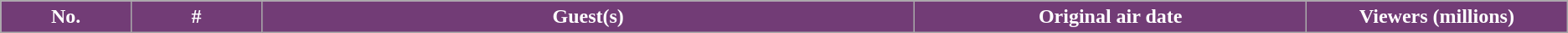<table class="wikitable plainrowheaders">
<tr style="color:white">
<th style="background: #723C76;color:#FFF;width:5%;">No.</th>
<th style="background: #723C76;color:#FFF;width:5%;">#</th>
<th style="background: #723C76;color:#FFF;width:25%;">Guest(s)</th>
<th style="background: #723C76;color:#FFF;width:15%;">Original air date</th>
<th style="background: #723C76;color:#FFF;width:10%;">Viewers (millions)<br>






</th>
</tr>
</table>
